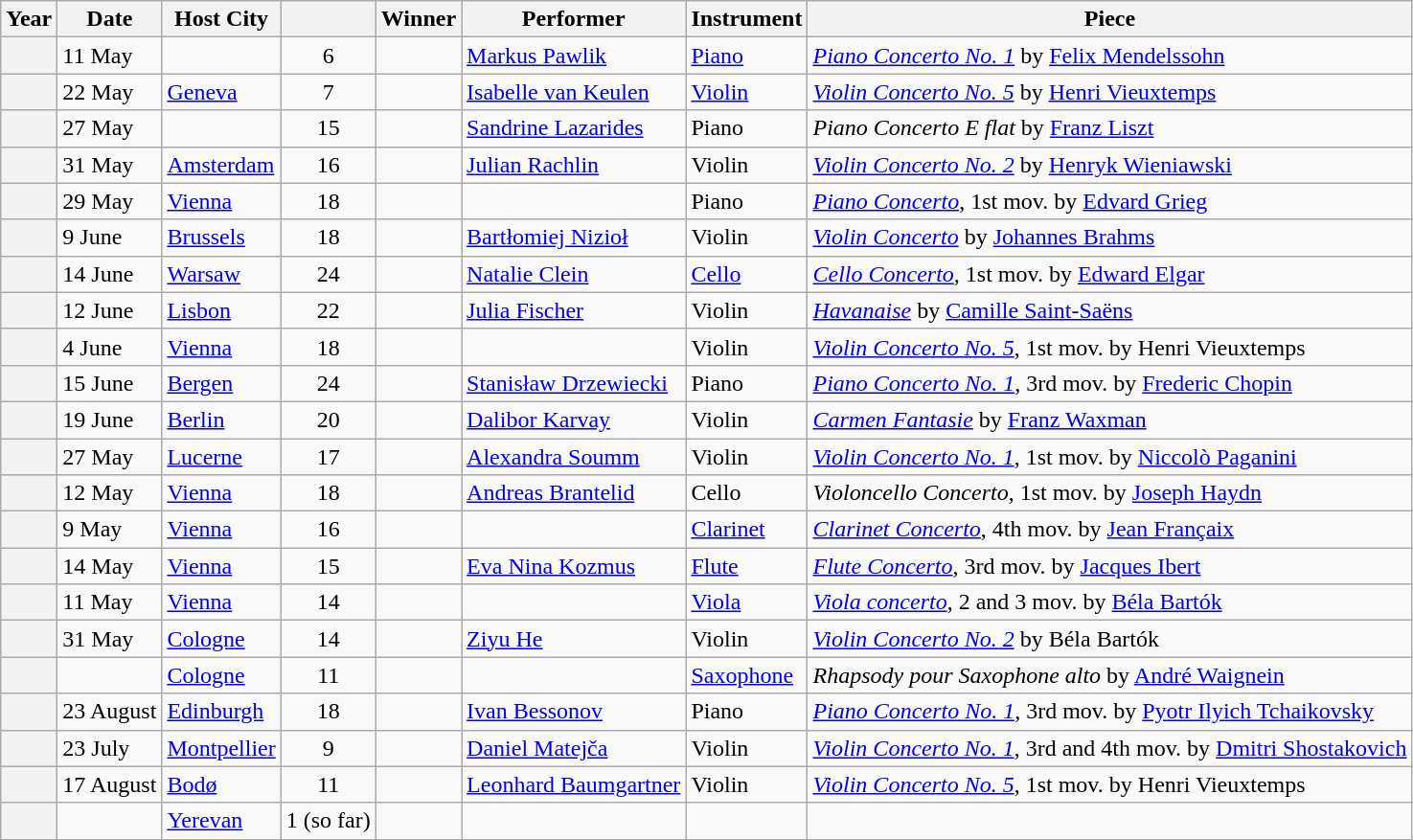<table class="wikitable sortable plainrowheaders">
<tr>
<th>Year</th>
<th>Date</th>
<th>Host City</th>
<th></th>
<th>Winner</th>
<th>Performer</th>
<th>Instrument</th>
<th class="sortable">Piece</th>
</tr>
<tr>
<th></th>
<td>11 May</td>
<td></td>
<td align=center>6</td>
<td></td>
<td><a href='#'>Markus Pawlik</a></td>
<td><a href='#'>Piano</a></td>
<td><em><a href='#'>Piano Concerto No. 1</a></em> by <a href='#'>Felix Mendelssohn</a></td>
</tr>
<tr>
<th></th>
<td>22 May</td>
<td> <a href='#'>Geneva</a></td>
<td align=center>7</td>
<td></td>
<td><a href='#'>Isabelle van Keulen</a></td>
<td><a href='#'>Violin</a></td>
<td><em><a href='#'>Violin Concerto No. 5</a></em> by <a href='#'>Henri Vieuxtemps</a></td>
</tr>
<tr>
<th></th>
<td>27 May</td>
<td></td>
<td align=center>15</td>
<td></td>
<td><a href='#'>Sandrine Lazarides</a></td>
<td>Piano</td>
<td><em>Piano Concerto E flat</em> by <a href='#'>Franz Liszt</a></td>
</tr>
<tr>
<th></th>
<td>31 May</td>
<td> <a href='#'>Amsterdam</a></td>
<td align=center>16</td>
<td></td>
<td><a href='#'>Julian Rachlin</a></td>
<td>Violin</td>
<td><em><a href='#'>Violin Concerto No. 2</a></em> by <a href='#'>Henryk Wieniawski</a></td>
</tr>
<tr>
<th></th>
<td>29 May</td>
<td> <a href='#'>Vienna</a></td>
<td align=center>18</td>
<td></td>
<td></td>
<td>Piano</td>
<td><em><a href='#'>Piano Concerto</a></em>, 1st mov. by <a href='#'>Edvard Grieg</a></td>
</tr>
<tr>
<th></th>
<td>9 June</td>
<td> <a href='#'>Brussels</a></td>
<td align=center>18</td>
<td></td>
<td><a href='#'>Bartłomiej Nizioł</a></td>
<td>Violin</td>
<td><em><a href='#'>Violin Concerto</a></em> by <a href='#'>Johannes Brahms</a></td>
</tr>
<tr>
<th></th>
<td>14 June</td>
<td> <a href='#'>Warsaw</a></td>
<td align=center>24</td>
<td></td>
<td><a href='#'>Natalie Clein</a></td>
<td><a href='#'>Cello</a></td>
<td><em><a href='#'>Cello Concerto</a></em>, 1st mov. by <a href='#'>Edward Elgar</a></td>
</tr>
<tr>
<th></th>
<td>12 June</td>
<td> <a href='#'>Lisbon</a></td>
<td align=center>22</td>
<td></td>
<td><a href='#'>Julia Fischer</a></td>
<td>Violin</td>
<td><em><a href='#'>Havanaise</a></em> by <a href='#'>Camille Saint-Saëns</a></td>
</tr>
<tr>
<th></th>
<td>4 June</td>
<td> <a href='#'>Vienna</a></td>
<td align=center>18</td>
<td></td>
<td></td>
<td>Violin</td>
<td><em><a href='#'>Violin Concerto No. 5</a></em>, 1st mov. by Henri Vieuxtemps</td>
</tr>
<tr>
<th></th>
<td>15 June</td>
<td> <a href='#'>Bergen</a></td>
<td align=center>24</td>
<td></td>
<td><a href='#'>Stanisław Drzewiecki</a></td>
<td>Piano</td>
<td><em><a href='#'>Piano Concerto No. 1</a></em>, 3rd mov. by <a href='#'>Frederic Chopin</a></td>
</tr>
<tr>
<th></th>
<td>19 June</td>
<td> <a href='#'>Berlin</a></td>
<td align=center>20</td>
<td></td>
<td><a href='#'>Dalibor Karvay</a></td>
<td>Violin</td>
<td><em><a href='#'>Carmen Fantasie</a></em> by <a href='#'>Franz Waxman</a></td>
</tr>
<tr>
<th></th>
<td>27 May</td>
<td> <a href='#'>Lucerne</a></td>
<td align=center>17</td>
<td></td>
<td><a href='#'>Alexandra Soumm</a></td>
<td>Violin</td>
<td><em><a href='#'>Violin Concerto No. 1</a></em>, 1st mov. by <a href='#'>Niccolò Paganini</a></td>
</tr>
<tr>
<th></th>
<td>12 May</td>
<td> <a href='#'>Vienna</a></td>
<td align=center>18</td>
<td></td>
<td><a href='#'>Andreas Brantelid</a></td>
<td>Cello</td>
<td><em>Violoncello Concerto</em>, 1st mov. by <a href='#'>Joseph Haydn</a></td>
</tr>
<tr>
<th></th>
<td>9 May</td>
<td> <a href='#'>Vienna</a></td>
<td align=center>16</td>
<td></td>
<td></td>
<td><a href='#'>Clarinet</a></td>
<td><em><a href='#'>Clarinet Concerto</a></em>, 4th mov. by <a href='#'>Jean Françaix</a></td>
</tr>
<tr>
<th></th>
<td>14 May</td>
<td> <a href='#'>Vienna</a></td>
<td align=center>15</td>
<td></td>
<td><a href='#'>Eva Nina Kozmus</a></td>
<td><a href='#'>Flute</a></td>
<td><em><a href='#'>Flute Concerto</a></em>, 3rd mov. by <a href='#'>Jacques Ibert</a></td>
</tr>
<tr>
<th></th>
<td>11 May</td>
<td> <a href='#'>Vienna</a></td>
<td align=center>14</td>
<td></td>
<td></td>
<td><a href='#'>Viola</a></td>
<td><em><a href='#'>Viola concerto</a></em>, 2 and 3 mov. by <a href='#'>Béla Bartók</a></td>
</tr>
<tr>
<th></th>
<td>31 May</td>
<td> <a href='#'>Cologne</a></td>
<td align=center>14</td>
<td></td>
<td><a href='#'>Ziyu He</a></td>
<td>Violin</td>
<td><em><a href='#'>Violin Concerto No. 2</a></em> by Béla Bartók</td>
</tr>
<tr>
<th></th>
<td></td>
<td> <a href='#'>Cologne</a></td>
<td align=center>11</td>
<td></td>
<td></td>
<td><a href='#'>Saxophone</a></td>
<td><em>Rhapsody pour Saxophone alto</em> by <a href='#'>André Waignein</a></td>
</tr>
<tr>
<th></th>
<td>23 August</td>
<td> <a href='#'>Edinburgh</a></td>
<td align=center>18</td>
<td></td>
<td><a href='#'>Ivan Bessonov</a></td>
<td>Piano</td>
<td><em><a href='#'>Piano Concerto No. 1</a></em>, 3rd mov. by <a href='#'>Pyotr Ilyich Tchaikovsky</a></td>
</tr>
<tr>
<th></th>
<td>23 July</td>
<td> <a href='#'>Montpellier</a></td>
<td align=center>9</td>
<td></td>
<td><a href='#'>Daniel Matejča</a></td>
<td>Violin</td>
<td><em><a href='#'>Violin Concerto No. 1</a></em>, 3rd and 4th mov. by <a href='#'>Dmitri Shostakovich</a></td>
</tr>
<tr>
<th></th>
<td>17 August</td>
<td> <a href='#'>Bodø</a></td>
<td align=center>11</td>
<td></td>
<td><a href='#'>Leonhard Baumgartner</a></td>
<td>Violin</td>
<td><em><a href='#'>Violin Concerto No. 5</a></em>, 1st mov. by Henri Vieuxtemps</td>
</tr>
<tr>
<th></th>
<td></td>
<td> <a href='#'>Yerevan</a></td>
<td align=center>1 (so far)</td>
<td></td>
<td></td>
<td></td>
<td></td>
</tr>
</table>
